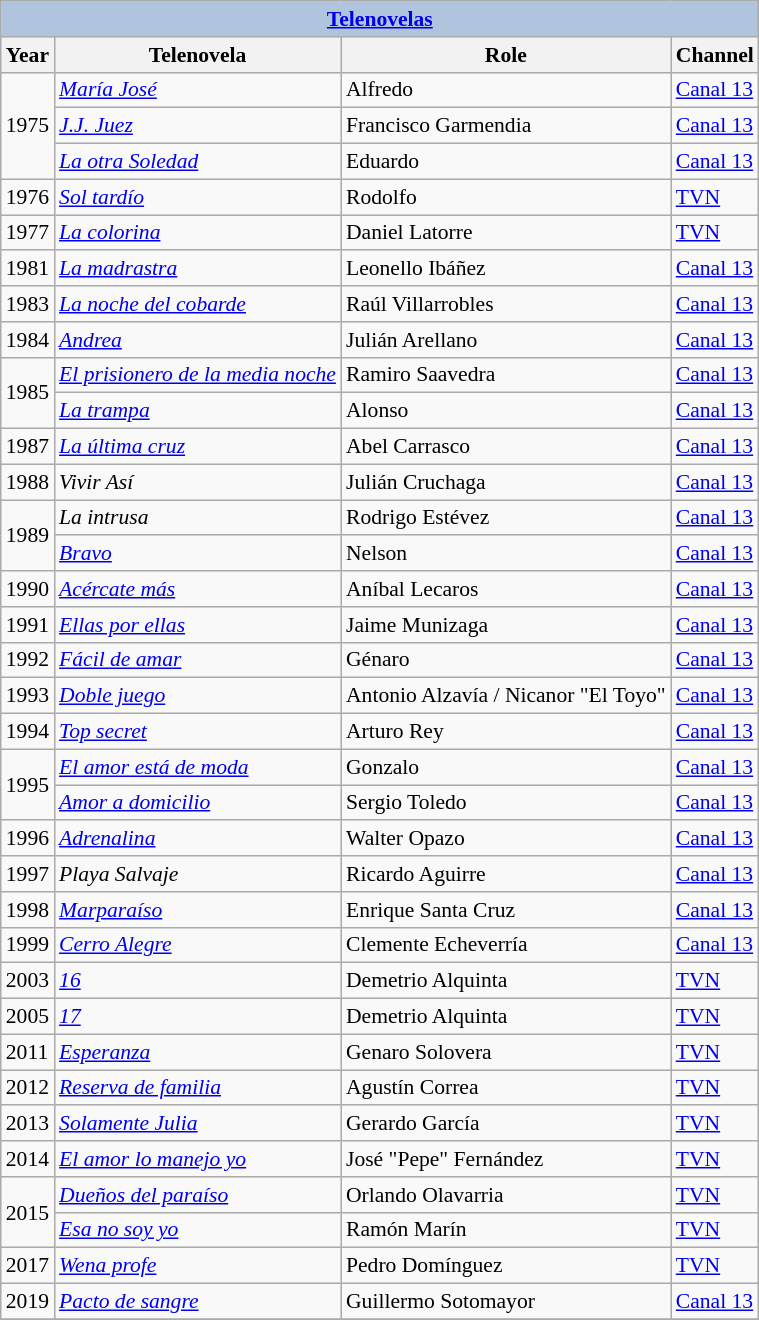<table class="wikitable" style="font-size: 90%;">
<tr>
<th colspan="4" style="background: LightSteelBlue;"><a href='#'>Telenovelas</a></th>
</tr>
<tr>
<th>Year</th>
<th>Telenovela</th>
<th>Role</th>
<th>Channel</th>
</tr>
<tr>
<td rowspan="3">1975</td>
<td><em><a href='#'>María José</a></em></td>
<td>Alfredo</td>
<td><a href='#'>Canal 13</a></td>
</tr>
<tr>
<td><em><a href='#'>J.J. Juez</a></em></td>
<td>Francisco Garmendia</td>
<td><a href='#'>Canal 13</a></td>
</tr>
<tr>
<td><em><a href='#'>La otra Soledad</a></em></td>
<td>Eduardo</td>
<td><a href='#'>Canal 13</a></td>
</tr>
<tr>
<td>1976</td>
<td><em><a href='#'>Sol tardío</a></em></td>
<td>Rodolfo</td>
<td><a href='#'>TVN</a></td>
</tr>
<tr>
<td>1977</td>
<td><em><a href='#'>La colorina</a></em></td>
<td>Daniel Latorre</td>
<td><a href='#'>TVN</a></td>
</tr>
<tr>
<td>1981</td>
<td><em><a href='#'>La madrastra</a></em></td>
<td>Leonello Ibáñez</td>
<td><a href='#'>Canal 13</a></td>
</tr>
<tr>
<td>1983</td>
<td><em><a href='#'>La noche del cobarde</a></em></td>
<td>Raúl Villarrobles</td>
<td><a href='#'>Canal 13</a></td>
</tr>
<tr>
<td>1984</td>
<td><em><a href='#'>Andrea</a></em></td>
<td>Julián Arellano</td>
<td><a href='#'>Canal 13</a></td>
</tr>
<tr>
<td rowspan="2">1985</td>
<td><em><a href='#'>El prisionero de la media noche</a></em></td>
<td>Ramiro Saavedra</td>
<td><a href='#'>Canal 13</a></td>
</tr>
<tr>
<td><em><a href='#'>La trampa</a></em></td>
<td>Alonso</td>
<td><a href='#'>Canal 13</a></td>
</tr>
<tr>
<td>1987</td>
<td><em><a href='#'>La última cruz</a></em></td>
<td>Abel Carrasco</td>
<td><a href='#'>Canal 13</a></td>
</tr>
<tr>
<td>1988</td>
<td><em>Vivir Así</em></td>
<td>Julián Cruchaga</td>
<td><a href='#'>Canal 13</a></td>
</tr>
<tr>
<td rowspan="2">1989</td>
<td><em>La intrusa</em></td>
<td>Rodrigo Estévez</td>
<td><a href='#'>Canal 13</a></td>
</tr>
<tr>
<td><em><a href='#'>Bravo</a></em></td>
<td>Nelson</td>
<td><a href='#'>Canal 13</a></td>
</tr>
<tr>
<td>1990</td>
<td><em><a href='#'>Acércate más</a></em></td>
<td>Aníbal Lecaros</td>
<td><a href='#'>Canal 13</a></td>
</tr>
<tr>
<td>1991</td>
<td><em><a href='#'>Ellas por ellas</a></em></td>
<td>Jaime Munizaga</td>
<td><a href='#'>Canal 13</a></td>
</tr>
<tr>
<td>1992</td>
<td><em><a href='#'>Fácil de amar</a></em></td>
<td>Génaro</td>
<td><a href='#'>Canal 13</a></td>
</tr>
<tr>
<td>1993</td>
<td><em><a href='#'>Doble juego</a></em></td>
<td>Antonio Alzavía / Nicanor "El Toyo"</td>
<td><a href='#'>Canal 13</a></td>
</tr>
<tr>
<td>1994</td>
<td><em><a href='#'>Top secret</a></em></td>
<td>Arturo Rey</td>
<td><a href='#'>Canal 13</a></td>
</tr>
<tr>
<td rowspan="2">1995</td>
<td><em><a href='#'>El amor está de moda</a></em></td>
<td>Gonzalo</td>
<td><a href='#'>Canal 13</a></td>
</tr>
<tr>
<td><em><a href='#'>Amor a domicilio</a></em></td>
<td>Sergio Toledo</td>
<td><a href='#'>Canal 13</a></td>
</tr>
<tr>
<td>1996</td>
<td><em><a href='#'>Adrenalina</a></em></td>
<td>Walter Opazo</td>
<td><a href='#'>Canal 13</a></td>
</tr>
<tr>
<td>1997</td>
<td><em>Playa Salvaje</em></td>
<td>Ricardo Aguirre</td>
<td><a href='#'>Canal 13</a></td>
</tr>
<tr>
<td>1998</td>
<td><em><a href='#'>Marparaíso</a></em></td>
<td>Enrique Santa Cruz</td>
<td><a href='#'>Canal 13</a></td>
</tr>
<tr>
<td>1999</td>
<td><em><a href='#'>Cerro Alegre</a></em></td>
<td>Clemente Echeverría</td>
<td><a href='#'>Canal 13</a></td>
</tr>
<tr>
<td>2003</td>
<td><em><a href='#'>16</a></em></td>
<td>Demetrio Alquinta</td>
<td><a href='#'>TVN</a></td>
</tr>
<tr>
<td>2005</td>
<td><em><a href='#'>17</a></em></td>
<td>Demetrio Alquinta</td>
<td><a href='#'>TVN</a></td>
</tr>
<tr>
<td>2011</td>
<td><em><a href='#'>Esperanza</a></em></td>
<td>Genaro Solovera</td>
<td><a href='#'>TVN</a></td>
</tr>
<tr>
<td>2012</td>
<td><em><a href='#'>Reserva de familia</a></em></td>
<td>Agustín Correa</td>
<td><a href='#'>TVN</a></td>
</tr>
<tr>
<td>2013</td>
<td><em><a href='#'>Solamente Julia</a></em></td>
<td>Gerardo García</td>
<td><a href='#'>TVN</a></td>
</tr>
<tr>
<td>2014</td>
<td><em><a href='#'>El amor lo manejo yo</a></em></td>
<td>José "Pepe" Fernández</td>
<td><a href='#'>TVN</a></td>
</tr>
<tr>
<td rowspan="2">2015</td>
<td><em><a href='#'>Dueños del paraíso</a></em></td>
<td>Orlando Olavarria</td>
<td><a href='#'>TVN</a></td>
</tr>
<tr>
<td><em><a href='#'>Esa no soy yo</a></em></td>
<td>Ramón Marín</td>
<td><a href='#'>TVN</a></td>
</tr>
<tr>
<td>2017</td>
<td><em><a href='#'>Wena profe</a></em></td>
<td>Pedro Domínguez</td>
<td><a href='#'>TVN</a></td>
</tr>
<tr>
<td>2019</td>
<td><a href='#'><em>Pacto de sangre</em></a></td>
<td>Guillermo Sotomayor</td>
<td><a href='#'>Canal 13</a></td>
</tr>
<tr>
</tr>
</table>
